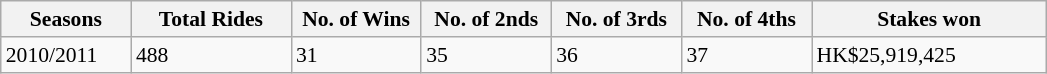<table class="wikitable sortable" style="font-size:90%;">
<tr>
<th width="80px">Seasons</th>
<th width="100px">Total Rides</th>
<th width="80px">No. of Wins</th>
<th width="80px">No. of 2nds</th>
<th width="80px">No. of 3rds</th>
<th width="80px">No. of 4ths</th>
<th width="150px">Stakes won</th>
</tr>
<tr>
<td>2010/2011</td>
<td>488</td>
<td>31</td>
<td>35</td>
<td>36</td>
<td>37</td>
<td>HK$25,919,425</td>
</tr>
</table>
